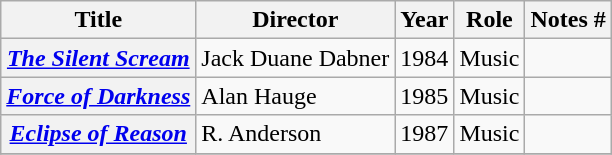<table class="wikitable plainrowheaders sortable">
<tr>
<th scope="col">Title</th>
<th scope="col">Director</th>
<th scope="col">Year</th>
<th scope="col">Role</th>
<th scope="col" class="unsortable">Notes #</th>
</tr>
<tr>
<th scope="row"><em><a href='#'>The Silent Scream</a></em></th>
<td>Jack Duane Dabner</td>
<td>1984</td>
<td>Music</td>
<td></td>
</tr>
<tr>
<th scope="row"><em><a href='#'>Force of Darkness</a></em></th>
<td>Alan Hauge</td>
<td>1985</td>
<td>Music</td>
<td></td>
</tr>
<tr>
<th scope="row"><em><a href='#'>Eclipse of Reason</a></em></th>
<td>R. Anderson</td>
<td>1987</td>
<td>Music</td>
<td></td>
</tr>
<tr>
</tr>
</table>
